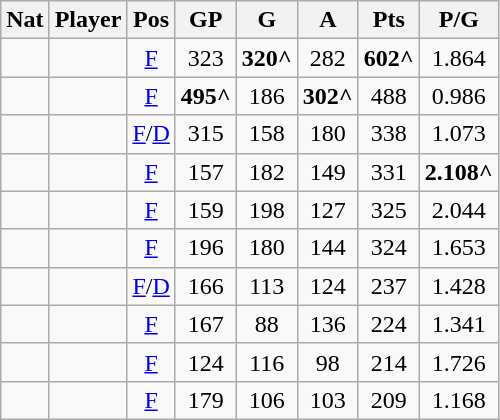<table class="wikitable sortable" style="text-align:center;">
<tr>
<th>Nat</th>
<th>Player</th>
<th>Pos</th>
<th>GP</th>
<th>G</th>
<th>A</th>
<th>Pts</th>
<th>P/G</th>
</tr>
<tr>
<td></td>
<td align="left"></td>
<td><a href='#'>F</a></td>
<td>323</td>
<td><strong>320^</strong></td>
<td>282</td>
<td><strong>602^</strong></td>
<td>1.864</td>
</tr>
<tr>
<td></td>
<td align="left"></td>
<td><a href='#'>F</a></td>
<td><strong>495^</strong></td>
<td>186</td>
<td><strong>302^</strong></td>
<td>488</td>
<td>0.986</td>
</tr>
<tr>
<td></td>
<td align="left"></td>
<td><a href='#'>F</a>/<a href='#'>D</a></td>
<td>315</td>
<td>158</td>
<td>180</td>
<td>338</td>
<td>1.073</td>
</tr>
<tr>
<td></td>
<td align="left"></td>
<td><a href='#'>F</a></td>
<td>157</td>
<td>182</td>
<td>149</td>
<td>331</td>
<td><strong>2.108^</strong></td>
</tr>
<tr>
<td></td>
<td align="left"></td>
<td><a href='#'>F</a></td>
<td>159</td>
<td>198</td>
<td>127</td>
<td>325</td>
<td>2.044</td>
</tr>
<tr>
<td></td>
<td align="left"></td>
<td><a href='#'>F</a></td>
<td>196</td>
<td>180</td>
<td>144</td>
<td>324</td>
<td>1.653</td>
</tr>
<tr>
<td></td>
<td align="left"></td>
<td><a href='#'>F</a>/<a href='#'>D</a></td>
<td>166</td>
<td>113</td>
<td>124</td>
<td>237</td>
<td>1.428</td>
</tr>
<tr>
<td></td>
<td align="left"></td>
<td><a href='#'>F</a></td>
<td>167</td>
<td>88</td>
<td>136</td>
<td>224</td>
<td>1.341</td>
</tr>
<tr>
<td></td>
<td align="left"></td>
<td><a href='#'>F</a></td>
<td>124</td>
<td>116</td>
<td>98</td>
<td>214</td>
<td>1.726</td>
</tr>
<tr>
<td></td>
<td align="left"></td>
<td><a href='#'>F</a></td>
<td>179</td>
<td>106</td>
<td>103</td>
<td>209</td>
<td>1.168</td>
</tr>
</table>
